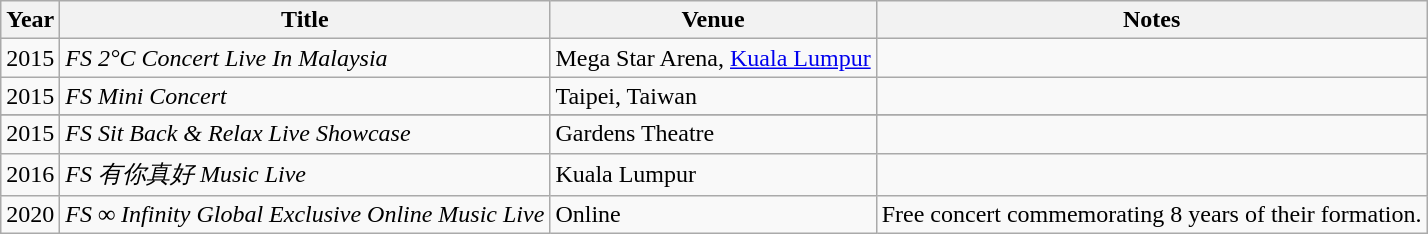<table class="wikitable sortable">
<tr>
<th>Year</th>
<th>Title</th>
<th>Venue</th>
<th class="unsortable">Notes</th>
</tr>
<tr>
<td>2015</td>
<td><em>FS 2°C Concert Live In Malaysia </em></td>
<td>Mega Star Arena, <a href='#'>Kuala Lumpur</a></td>
<td></td>
</tr>
<tr>
<td>2015</td>
<td><em>FS Mini Concert</em></td>
<td>Taipei, Taiwan</td>
<td></td>
</tr>
<tr>
</tr>
<tr>
<td>2015</td>
<td><em>FS Sit Back & Relax Live Showcase</em></td>
<td>Gardens Theatre</td>
<td></td>
</tr>
<tr>
<td>2016</td>
<td><em>FS 有你真好 Music Live</em></td>
<td>Kuala Lumpur</td>
<td></td>
</tr>
<tr>
<td>2020</td>
<td><em>FS ∞ Infinity Global Exclusive Online Music Live</em></td>
<td>Online</td>
<td>Free concert commemorating 8 years of their formation.</td>
</tr>
</table>
